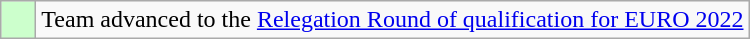<table class="wikitable">
<tr>
<td style="background: #ccffcc;">    </td>
<td>Team advanced to the <a href='#'>Relegation Round of qualification for EURO 2022</a></td>
</tr>
</table>
